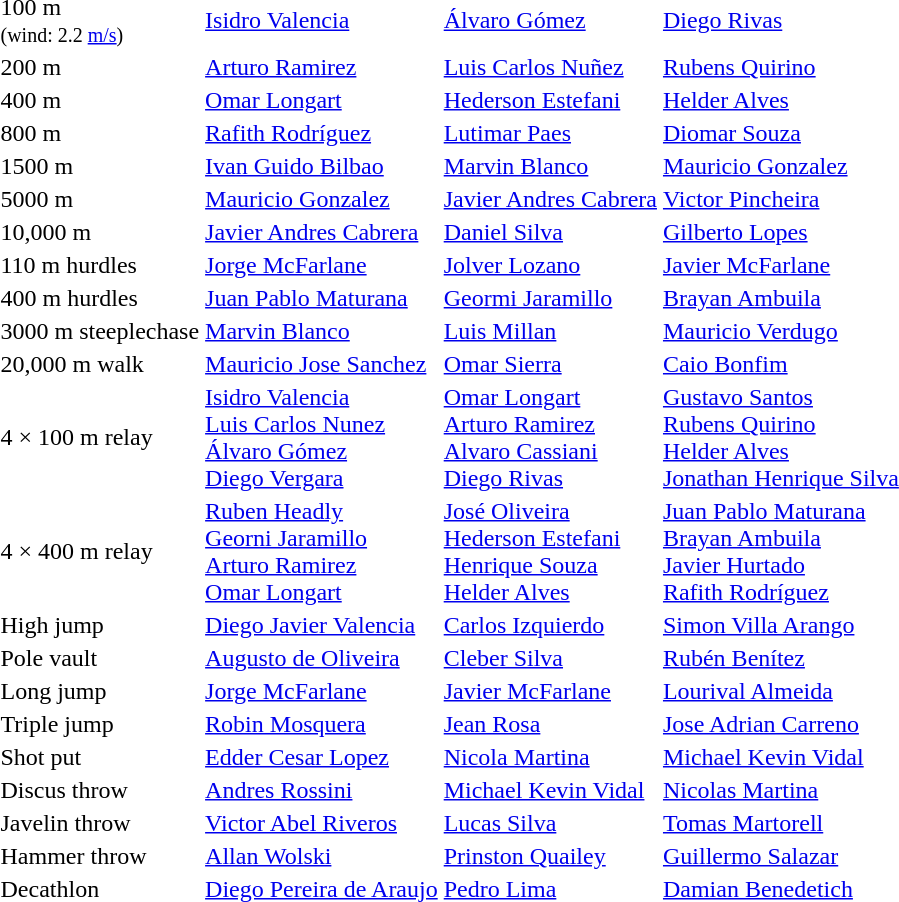<table>
<tr>
<td>100 m<br><small> (wind: 2.2 <a href='#'>m/s</a>)</small><br></td>
<td><a href='#'>Isidro Valencia</a><br><em></em></td>
<td><a href='#'>Álvaro Gómez</a><br><em></em></td>
<td><a href='#'>Diego Rivas</a><br><em></em></td>
</tr>
<tr>
<td>200 m<br></td>
<td><a href='#'>Arturo Ramirez</a><br><em></em></td>
<td><a href='#'>Luis Carlos Nuñez</a><br><em></em></td>
<td><a href='#'>Rubens Quirino</a><br><em></em></td>
</tr>
<tr>
<td>400 m<br></td>
<td><a href='#'>Omar Longart</a><br><em></em></td>
<td><a href='#'>Hederson Estefani</a><br><em></em></td>
<td><a href='#'>Helder Alves</a><br><em></em></td>
</tr>
<tr>
<td>800 m<br></td>
<td><a href='#'>Rafith Rodríguez</a><br><em></em></td>
<td><a href='#'>Lutimar Paes</a><br><em></em></td>
<td><a href='#'>Diomar Souza</a><br><em></em></td>
</tr>
<tr>
<td>1500 m<br></td>
<td><a href='#'>Ivan Guido Bilbao</a><br><em></em></td>
<td><a href='#'>Marvin Blanco</a><br><em></em></td>
<td><a href='#'>Mauricio Gonzalez</a><br><em></em></td>
</tr>
<tr>
<td>5000 m<br></td>
<td><a href='#'>Mauricio Gonzalez</a><br><em></em></td>
<td><a href='#'>Javier Andres Cabrera</a><br><em></em></td>
<td><a href='#'>Victor Pincheira</a><br><em></em></td>
</tr>
<tr>
<td>10,000 m<br></td>
<td><a href='#'>Javier Andres Cabrera</a><br><em></em></td>
<td><a href='#'>Daniel Silva</a><br><em></em></td>
<td><a href='#'>Gilberto Lopes</a><br><em></em></td>
</tr>
<tr>
<td>110 m hurdles<br></td>
<td><a href='#'>Jorge McFarlane</a><br><em></em></td>
<td><a href='#'>Jolver Lozano</a><br><em></em></td>
<td><a href='#'>Javier McFarlane</a><br><em></em></td>
</tr>
<tr>
<td>400 m hurdles<br></td>
<td><a href='#'>Juan Pablo Maturana</a><br><em></em></td>
<td><a href='#'>Geormi Jaramillo</a><br><em></em></td>
<td><a href='#'>Brayan Ambuila</a><br><em></em></td>
</tr>
<tr>
<td>3000 m steeplechase<br></td>
<td><a href='#'>Marvin Blanco</a><br><em></em></td>
<td><a href='#'>Luis Millan</a><br><em></em></td>
<td><a href='#'>Mauricio Verdugo</a><br><em></em></td>
</tr>
<tr>
<td>20,000 m walk<br></td>
<td><a href='#'>Mauricio Jose Sanchez</a><br><em></em></td>
<td><a href='#'>Omar Sierra</a><br><em></em></td>
<td><a href='#'>Caio Bonfim</a><br><em></em></td>
</tr>
<tr>
<td>4 × 100 m relay<br></td>
<td><a href='#'>Isidro Valencia</a><br><a href='#'>Luis Carlos Nunez</a><br><a href='#'>Álvaro Gómez</a><br><a href='#'>Diego Vergara</a><br><em></em></td>
<td><a href='#'>Omar Longart</a><br><a href='#'>Arturo Ramirez</a><br><a href='#'>Alvaro Cassiani</a><br><a href='#'>Diego Rivas</a><br><em></em></td>
<td><a href='#'>Gustavo Santos</a><br><a href='#'>Rubens Quirino</a><br><a href='#'>Helder Alves</a><br><a href='#'>Jonathan Henrique Silva</a><br><em></em></td>
</tr>
<tr>
<td>4 × 400 m relay<br></td>
<td><a href='#'>Ruben Headly</a><br><a href='#'>Georni Jaramillo</a><br><a href='#'>Arturo Ramirez</a><br><a href='#'>Omar Longart</a><br><em></em></td>
<td><a href='#'>José Oliveira</a><br><a href='#'>Hederson Estefani</a><br><a href='#'>Henrique Souza</a><br><a href='#'>Helder Alves</a><br><em></em></td>
<td><a href='#'>Juan Pablo Maturana</a><br><a href='#'>Brayan Ambuila</a><br><a href='#'>Javier Hurtado</a><br><a href='#'>Rafith Rodríguez</a><br><em></em></td>
</tr>
<tr>
<td>High jump<br></td>
<td><a href='#'>Diego Javier Valencia</a><br><em></em></td>
<td><a href='#'>Carlos Izquierdo</a><br><em></em></td>
<td><a href='#'>Simon Villa Arango</a><br><em></em></td>
</tr>
<tr>
<td>Pole vault<br></td>
<td><a href='#'>Augusto de Oliveira</a><br><em></em></td>
<td><a href='#'>Cleber Silva</a><br><em></em></td>
<td><a href='#'>Rubén Benítez</a><br><em></em></td>
</tr>
<tr>
<td>Long jump<br></td>
<td><a href='#'>Jorge McFarlane</a><br><em></em></td>
<td><a href='#'>Javier McFarlane</a><br><em></em></td>
<td><a href='#'>Lourival Almeida</a><br><em></em></td>
</tr>
<tr>
<td>Triple jump<br></td>
<td><a href='#'>Robin Mosquera</a><br><em></em></td>
<td><a href='#'>Jean Rosa</a><br><em></em></td>
<td><a href='#'>Jose Adrian Carreno</a><br><em></em></td>
</tr>
<tr>
<td>Shot put<br></td>
<td><a href='#'>Edder Cesar Lopez</a><br><em></em></td>
<td><a href='#'>Nicola Martina</a><br><em></em></td>
<td><a href='#'>Michael Kevin Vidal</a><br><em></em></td>
</tr>
<tr>
<td>Discus throw<br></td>
<td><a href='#'>Andres Rossini</a><br><em></em></td>
<td><a href='#'>Michael Kevin Vidal</a><br><em></em></td>
<td><a href='#'>Nicolas Martina</a><br><em></em></td>
</tr>
<tr>
<td>Javelin throw<br></td>
<td><a href='#'>Victor Abel Riveros</a><br><em></em></td>
<td><a href='#'>Lucas Silva</a><br><em></em></td>
<td><a href='#'>Tomas Martorell</a><br><em></em></td>
</tr>
<tr>
<td>Hammer throw<br></td>
<td><a href='#'>Allan Wolski</a><br><em></em></td>
<td><a href='#'>Prinston Quailey</a><br><em></em></td>
<td><a href='#'>Guillermo Salazar</a><br><em></em></td>
</tr>
<tr>
<td>Decathlon<br></td>
<td><a href='#'>Diego Pereira de Araujo</a><br><em></em></td>
<td><a href='#'>Pedro Lima</a><br><em></em></td>
<td><a href='#'>Damian Benedetich</a><br><em></em></td>
</tr>
</table>
